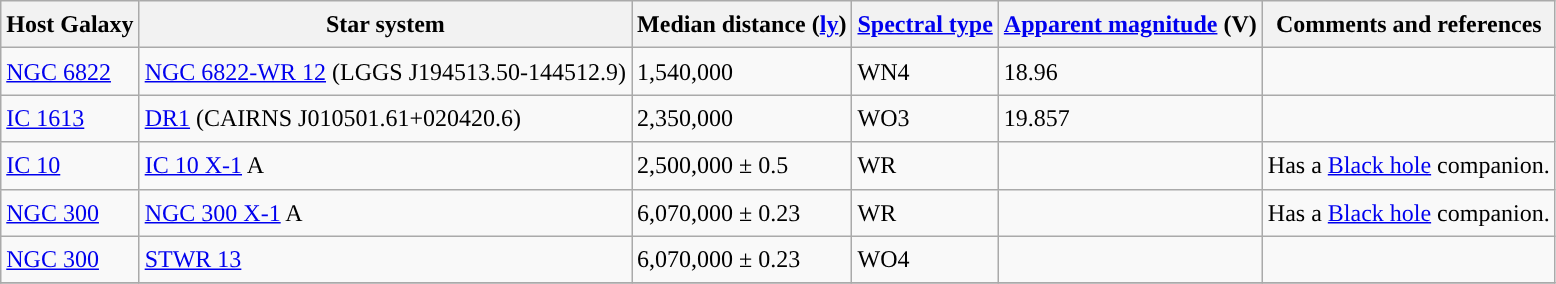<table class="wikitable sortable" style="font-size:1.00em; line-height:1.5em; position:relative;">
<tr>
<th scope="col">Host Galaxy</th>
<th scope="col">Star system</th>
<th scope="col">Median distance (<a href='#'>ly</a>)</th>
<th scope="col"><a href='#'>Spectral type</a></th>
<th scope="col"><a href='#'>Apparent magnitude</a> (V)</th>
<th scope="col">Comments and references</th>
</tr>
<tr>
<td><a href='#'>NGC 6822</a></td>
<td><a href='#'>NGC 6822-WR 12</a> (LGGS J194513.50-144512.9)</td>
<td>1,540,000</td>
<td style="background: ">WN4</td>
<td>18.96</td>
<td></td>
</tr>
<tr>
<td><a href='#'>IC 1613</a></td>
<td><a href='#'>DR1</a> (CAIRNS J010501.61+020420.6)</td>
<td>2,350,000</td>
<td style="background: ">WO3</td>
<td>19.857</td>
<td></td>
</tr>
<tr>
<td><a href='#'>IC 10</a></td>
<td><a href='#'>IC 10 X-1</a> A</td>
<td>2,500,000 ± 0.5</td>
<td style="background: ">WR</td>
<td></td>
<td>Has a <a href='#'>Black hole</a> companion.</td>
</tr>
<tr>
<td><a href='#'>NGC 300</a></td>
<td><a href='#'>NGC 300 X-1</a> A</td>
<td>6,070,000 ± 0.23</td>
<td style="background: ">WR</td>
<td></td>
<td>Has a <a href='#'>Black hole</a> companion.</td>
</tr>
<tr>
<td><a href='#'>NGC 300</a></td>
<td><a href='#'>STWR 13</a></td>
<td>6,070,000 ± 0.23</td>
<td style="background: ">WO4</td>
<td></td>
<td></td>
</tr>
<tr>
</tr>
</table>
